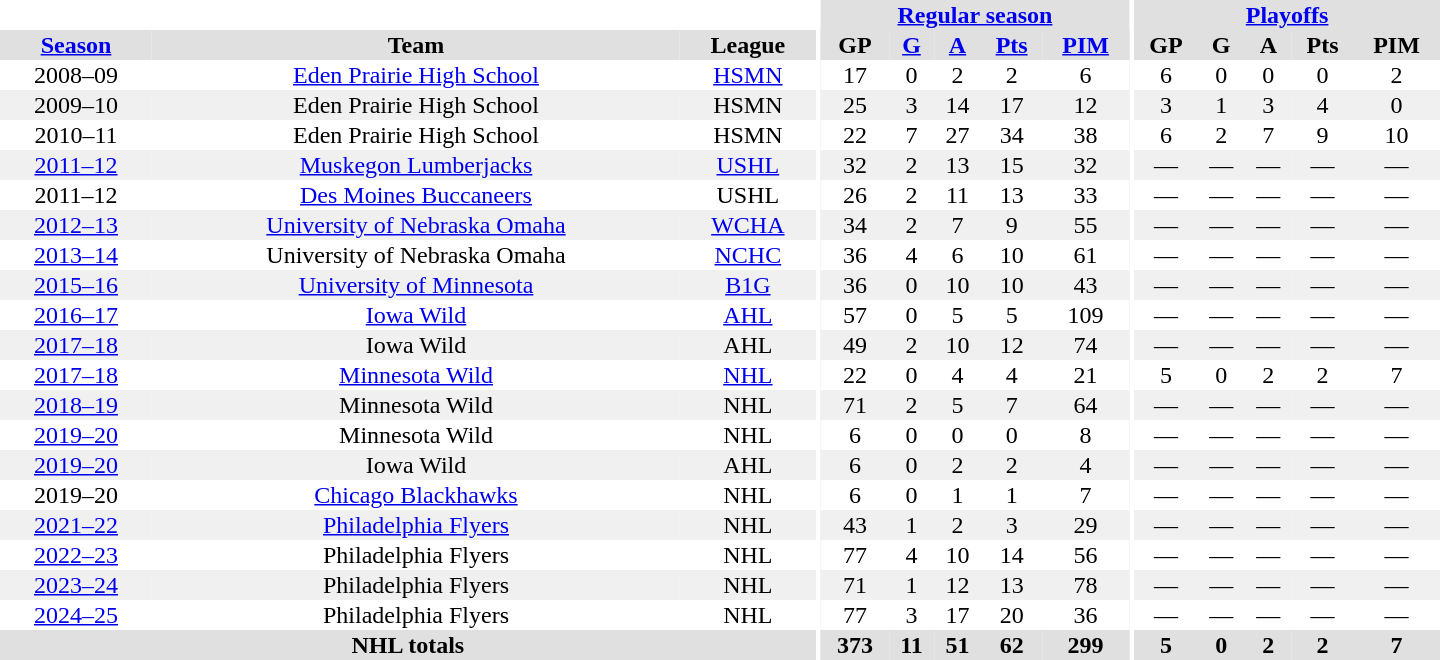<table border="0" cellpadding="1" cellspacing="0" style="text-align:center; width:60em;">
<tr bgcolor="#e0e0e0">
<th colspan="3" bgcolor="#ffffff"></th>
<th rowspan="99" bgcolor="#ffffff"></th>
<th colspan="5"><a href='#'>Regular season</a></th>
<th rowspan="99" bgcolor="#ffffff"></th>
<th colspan="5"><a href='#'>Playoffs</a></th>
</tr>
<tr bgcolor="#e0e0e0">
<th><a href='#'>Season</a></th>
<th>Team</th>
<th>League</th>
<th>GP</th>
<th><a href='#'>G</a></th>
<th><a href='#'>A</a></th>
<th><a href='#'>Pts</a></th>
<th><a href='#'>PIM</a></th>
<th>GP</th>
<th>G</th>
<th>A</th>
<th>Pts</th>
<th>PIM</th>
</tr>
<tr>
<td>2008–09</td>
<td><a href='#'>Eden Prairie High School</a></td>
<td><a href='#'>HSMN</a></td>
<td>17</td>
<td>0</td>
<td>2</td>
<td>2</td>
<td>6</td>
<td>6</td>
<td>0</td>
<td>0</td>
<td>0</td>
<td>2</td>
</tr>
<tr bgcolor="#f0f0f0">
<td>2009–10</td>
<td>Eden Prairie High School</td>
<td>HSMN</td>
<td>25</td>
<td>3</td>
<td>14</td>
<td>17</td>
<td>12</td>
<td>3</td>
<td>1</td>
<td>3</td>
<td>4</td>
<td>0</td>
</tr>
<tr>
<td>2010–11</td>
<td>Eden Prairie High School</td>
<td>HSMN</td>
<td>22</td>
<td>7</td>
<td>27</td>
<td>34</td>
<td>38</td>
<td>6</td>
<td>2</td>
<td>7</td>
<td>9</td>
<td>10</td>
</tr>
<tr bgcolor="#f0f0f0">
<td><a href='#'>2011–12</a></td>
<td><a href='#'>Muskegon Lumberjacks</a></td>
<td><a href='#'>USHL</a></td>
<td>32</td>
<td>2</td>
<td>13</td>
<td>15</td>
<td>32</td>
<td>—</td>
<td>—</td>
<td>—</td>
<td>—</td>
<td>—</td>
</tr>
<tr>
<td>2011–12</td>
<td><a href='#'>Des Moines Buccaneers</a></td>
<td>USHL</td>
<td>26</td>
<td>2</td>
<td>11</td>
<td>13</td>
<td>33</td>
<td>—</td>
<td>—</td>
<td>—</td>
<td>—</td>
<td>—</td>
</tr>
<tr bgcolor="#f0f0f0">
<td><a href='#'>2012–13</a></td>
<td><a href='#'>University of Nebraska Omaha</a></td>
<td><a href='#'>WCHA</a></td>
<td>34</td>
<td>2</td>
<td>7</td>
<td>9</td>
<td>55</td>
<td>—</td>
<td>—</td>
<td>—</td>
<td>—</td>
<td>—</td>
</tr>
<tr>
<td><a href='#'>2013–14</a></td>
<td>University of Nebraska Omaha</td>
<td><a href='#'>NCHC</a></td>
<td>36</td>
<td>4</td>
<td>6</td>
<td>10</td>
<td>61</td>
<td>—</td>
<td>—</td>
<td>—</td>
<td>—</td>
<td>—</td>
</tr>
<tr bgcolor="#f0f0f0">
<td><a href='#'>2015–16</a></td>
<td><a href='#'>University of Minnesota</a></td>
<td><a href='#'>B1G</a></td>
<td>36</td>
<td>0</td>
<td>10</td>
<td>10</td>
<td>43</td>
<td>—</td>
<td>—</td>
<td>—</td>
<td>—</td>
<td>—</td>
</tr>
<tr>
<td><a href='#'>2016–17</a></td>
<td><a href='#'>Iowa Wild</a></td>
<td><a href='#'>AHL</a></td>
<td>57</td>
<td>0</td>
<td>5</td>
<td>5</td>
<td>109</td>
<td>—</td>
<td>—</td>
<td>—</td>
<td>—</td>
<td>—</td>
</tr>
<tr bgcolor="#f0f0f0">
<td><a href='#'>2017–18</a></td>
<td>Iowa Wild</td>
<td>AHL</td>
<td>49</td>
<td>2</td>
<td>10</td>
<td>12</td>
<td>74</td>
<td>—</td>
<td>—</td>
<td>—</td>
<td>—</td>
<td>—</td>
</tr>
<tr>
<td><a href='#'>2017–18</a></td>
<td><a href='#'>Minnesota Wild</a></td>
<td><a href='#'>NHL</a></td>
<td>22</td>
<td>0</td>
<td>4</td>
<td>4</td>
<td>21</td>
<td>5</td>
<td>0</td>
<td>2</td>
<td>2</td>
<td>7</td>
</tr>
<tr bgcolor="#f0f0f0">
<td><a href='#'>2018–19</a></td>
<td>Minnesota Wild</td>
<td>NHL</td>
<td>71</td>
<td>2</td>
<td>5</td>
<td>7</td>
<td>64</td>
<td>—</td>
<td>—</td>
<td>—</td>
<td>—</td>
<td>—</td>
</tr>
<tr>
<td><a href='#'>2019–20</a></td>
<td>Minnesota Wild</td>
<td>NHL</td>
<td>6</td>
<td>0</td>
<td>0</td>
<td>0</td>
<td>8</td>
<td>—</td>
<td>—</td>
<td>—</td>
<td>—</td>
<td>—</td>
</tr>
<tr bgcolor="#f0f0f0">
<td><a href='#'>2019–20</a></td>
<td>Iowa Wild</td>
<td>AHL</td>
<td>6</td>
<td>0</td>
<td>2</td>
<td>2</td>
<td>4</td>
<td>—</td>
<td>—</td>
<td>—</td>
<td>—</td>
<td>—</td>
</tr>
<tr>
<td>2019–20</td>
<td><a href='#'>Chicago Blackhawks</a></td>
<td>NHL</td>
<td>6</td>
<td>0</td>
<td>1</td>
<td>1</td>
<td>7</td>
<td>—</td>
<td>—</td>
<td>—</td>
<td>—</td>
<td>—</td>
</tr>
<tr bgcolor="#f0f0f0">
<td><a href='#'>2021–22</a></td>
<td><a href='#'>Philadelphia Flyers</a></td>
<td>NHL</td>
<td>43</td>
<td>1</td>
<td>2</td>
<td>3</td>
<td>29</td>
<td>—</td>
<td>—</td>
<td>—</td>
<td>—</td>
<td>—</td>
</tr>
<tr>
<td><a href='#'>2022–23</a></td>
<td>Philadelphia Flyers</td>
<td>NHL</td>
<td>77</td>
<td>4</td>
<td>10</td>
<td>14</td>
<td>56</td>
<td>—</td>
<td>—</td>
<td>—</td>
<td>—</td>
<td>—</td>
</tr>
<tr bgcolor="#f0f0f0">
<td><a href='#'>2023–24</a></td>
<td>Philadelphia Flyers</td>
<td>NHL</td>
<td>71</td>
<td>1</td>
<td>12</td>
<td>13</td>
<td>78</td>
<td>—</td>
<td>—</td>
<td>—</td>
<td>—</td>
<td>—</td>
</tr>
<tr>
<td><a href='#'>2024–25</a></td>
<td>Philadelphia Flyers</td>
<td>NHL</td>
<td>77</td>
<td>3</td>
<td>17</td>
<td>20</td>
<td>36</td>
<td>—</td>
<td>—</td>
<td>—</td>
<td>—</td>
<td>—</td>
</tr>
<tr bgcolor="#e0e0e0">
<th colspan="3">NHL totals</th>
<th>373</th>
<th>11</th>
<th>51</th>
<th>62</th>
<th>299</th>
<th>5</th>
<th>0</th>
<th>2</th>
<th>2</th>
<th>7</th>
</tr>
</table>
